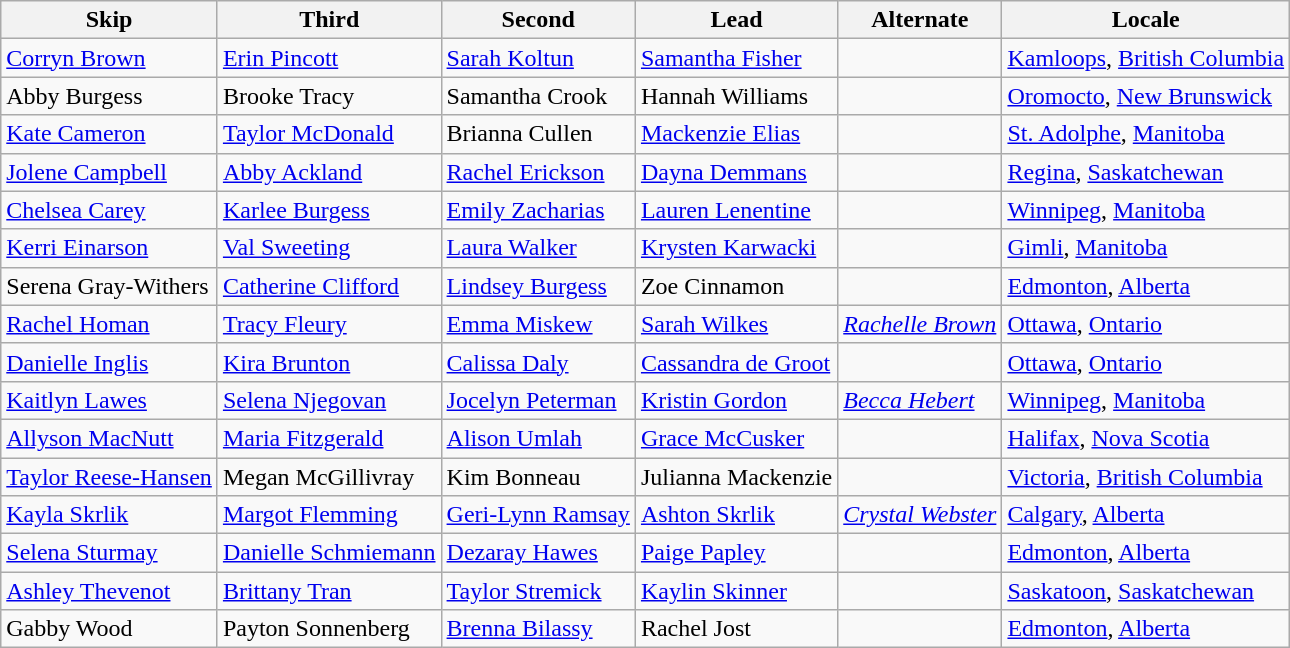<table class="wikitable">
<tr>
<th scope="col">Skip</th>
<th scope="col">Third</th>
<th scope="col">Second</th>
<th scope="col">Lead</th>
<th scope="col">Alternate</th>
<th scope="col">Locale</th>
</tr>
<tr>
<td><a href='#'>Corryn Brown</a></td>
<td><a href='#'>Erin Pincott</a></td>
<td><a href='#'>Sarah Koltun</a></td>
<td><a href='#'>Samantha Fisher</a></td>
<td></td>
<td> <a href='#'>Kamloops</a>, <a href='#'>British Columbia</a></td>
</tr>
<tr>
<td>Abby Burgess</td>
<td>Brooke Tracy</td>
<td>Samantha Crook</td>
<td>Hannah Williams</td>
<td></td>
<td> <a href='#'>Oromocto</a>, <a href='#'>New Brunswick</a></td>
</tr>
<tr>
<td><a href='#'>Kate Cameron</a></td>
<td><a href='#'>Taylor McDonald</a></td>
<td>Brianna Cullen</td>
<td><a href='#'>Mackenzie Elias</a></td>
<td></td>
<td> <a href='#'>St. Adolphe</a>, <a href='#'>Manitoba</a></td>
</tr>
<tr>
<td><a href='#'>Jolene Campbell</a></td>
<td><a href='#'>Abby Ackland</a></td>
<td><a href='#'>Rachel Erickson</a></td>
<td><a href='#'>Dayna Demmans</a></td>
<td></td>
<td> <a href='#'>Regina</a>, <a href='#'>Saskatchewan</a></td>
</tr>
<tr>
<td><a href='#'>Chelsea Carey</a></td>
<td><a href='#'>Karlee Burgess</a></td>
<td><a href='#'>Emily Zacharias</a></td>
<td><a href='#'>Lauren Lenentine</a></td>
<td></td>
<td> <a href='#'>Winnipeg</a>, <a href='#'>Manitoba</a></td>
</tr>
<tr>
<td><a href='#'>Kerri Einarson</a></td>
<td><a href='#'>Val Sweeting</a></td>
<td><a href='#'>Laura Walker</a></td>
<td><a href='#'>Krysten Karwacki</a></td>
<td></td>
<td> <a href='#'>Gimli</a>, <a href='#'>Manitoba</a></td>
</tr>
<tr>
<td>Serena Gray-Withers</td>
<td><a href='#'>Catherine Clifford</a></td>
<td><a href='#'>Lindsey Burgess</a></td>
<td>Zoe Cinnamon</td>
<td></td>
<td> <a href='#'>Edmonton</a>, <a href='#'>Alberta</a></td>
</tr>
<tr>
<td><a href='#'>Rachel Homan</a></td>
<td><a href='#'>Tracy Fleury</a></td>
<td><a href='#'>Emma Miskew</a></td>
<td><a href='#'>Sarah Wilkes</a></td>
<td><em><a href='#'>Rachelle Brown</a></em></td>
<td> <a href='#'>Ottawa</a>, <a href='#'>Ontario</a></td>
</tr>
<tr>
<td><a href='#'>Danielle Inglis</a></td>
<td><a href='#'>Kira Brunton</a></td>
<td><a href='#'>Calissa Daly</a></td>
<td><a href='#'>Cassandra de Groot</a></td>
<td></td>
<td> <a href='#'>Ottawa</a>, <a href='#'>Ontario</a></td>
</tr>
<tr>
<td><a href='#'>Kaitlyn Lawes</a></td>
<td><a href='#'>Selena Njegovan</a></td>
<td><a href='#'>Jocelyn Peterman</a></td>
<td><a href='#'>Kristin Gordon</a></td>
<td><em><a href='#'>Becca Hebert</a></em></td>
<td> <a href='#'>Winnipeg</a>, <a href='#'>Manitoba</a></td>
</tr>
<tr>
<td><a href='#'>Allyson MacNutt</a></td>
<td><a href='#'>Maria Fitzgerald</a></td>
<td><a href='#'>Alison Umlah</a></td>
<td><a href='#'>Grace McCusker</a></td>
<td></td>
<td> <a href='#'>Halifax</a>, <a href='#'>Nova Scotia</a></td>
</tr>
<tr>
<td><a href='#'>Taylor Reese-Hansen</a></td>
<td>Megan McGillivray</td>
<td>Kim Bonneau</td>
<td>Julianna Mackenzie</td>
<td></td>
<td> <a href='#'>Victoria</a>, <a href='#'>British Columbia</a></td>
</tr>
<tr>
<td><a href='#'>Kayla Skrlik</a></td>
<td><a href='#'>Margot Flemming</a></td>
<td><a href='#'>Geri-Lynn Ramsay</a></td>
<td><a href='#'>Ashton Skrlik</a></td>
<td><em><a href='#'>Crystal Webster</a></em></td>
<td> <a href='#'>Calgary</a>, <a href='#'>Alberta</a></td>
</tr>
<tr>
<td><a href='#'>Selena Sturmay</a></td>
<td><a href='#'>Danielle Schmiemann</a></td>
<td><a href='#'>Dezaray Hawes</a></td>
<td><a href='#'>Paige Papley</a></td>
<td></td>
<td> <a href='#'>Edmonton</a>, <a href='#'>Alberta</a></td>
</tr>
<tr>
<td><a href='#'>Ashley Thevenot</a></td>
<td><a href='#'>Brittany Tran</a></td>
<td><a href='#'>Taylor Stremick</a></td>
<td><a href='#'>Kaylin Skinner</a></td>
<td></td>
<td> <a href='#'>Saskatoon</a>, <a href='#'>Saskatchewan</a></td>
</tr>
<tr>
<td>Gabby Wood</td>
<td>Payton Sonnenberg</td>
<td><a href='#'>Brenna Bilassy</a></td>
<td>Rachel Jost</td>
<td></td>
<td> <a href='#'>Edmonton</a>, <a href='#'>Alberta</a></td>
</tr>
</table>
